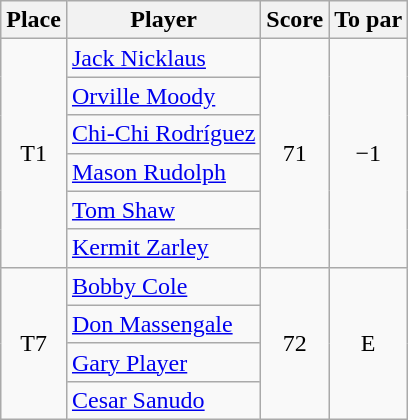<table class=wikitable>
<tr>
<th>Place</th>
<th>Player</th>
<th>Score</th>
<th>To par</th>
</tr>
<tr>
<td align=center rowspan=6>T1</td>
<td> <a href='#'>Jack Nicklaus</a></td>
<td rowspan=6 align=center>71</td>
<td rowspan=6 align=center>−1</td>
</tr>
<tr>
<td> <a href='#'>Orville Moody</a></td>
</tr>
<tr>
<td> <a href='#'>Chi-Chi Rodríguez</a></td>
</tr>
<tr>
<td> <a href='#'>Mason Rudolph</a></td>
</tr>
<tr>
<td> <a href='#'>Tom Shaw</a></td>
</tr>
<tr>
<td> <a href='#'>Kermit Zarley</a></td>
</tr>
<tr>
<td rowspan=4 align=center>T7</td>
<td> <a href='#'>Bobby Cole</a></td>
<td rowspan= 4 align=center>72</td>
<td rowspan=4 align=center>E</td>
</tr>
<tr>
<td> <a href='#'>Don Massengale</a></td>
</tr>
<tr>
<td> <a href='#'>Gary Player</a></td>
</tr>
<tr>
<td> <a href='#'>Cesar Sanudo</a></td>
</tr>
</table>
